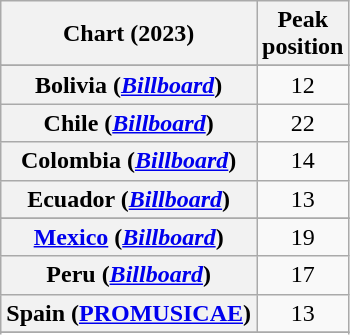<table class="wikitable sortable plainrowheaders" style="text-align:center">
<tr>
<th scope="col">Chart (2023)</th>
<th scope="col">Peak<br>position</th>
</tr>
<tr>
</tr>
<tr>
<th scope="row">Bolivia (<em><a href='#'>Billboard</a></em>)</th>
<td>12</td>
</tr>
<tr>
<th scope="row">Chile (<em><a href='#'>Billboard</a></em>)</th>
<td>22</td>
</tr>
<tr>
<th scope="row">Colombia (<em><a href='#'>Billboard</a></em>)</th>
<td>14</td>
</tr>
<tr>
<th scope="row">Ecuador (<em><a href='#'>Billboard</a></em>)</th>
<td>13</td>
</tr>
<tr>
</tr>
<tr>
<th scope="row"><a href='#'>Mexico</a> (<em><a href='#'>Billboard</a></em>)</th>
<td>19</td>
</tr>
<tr>
<th scope="row">Peru (<em><a href='#'>Billboard</a></em>)</th>
<td>17</td>
</tr>
<tr>
<th scope="row">Spain (<a href='#'>PROMUSICAE</a>)</th>
<td>13</td>
</tr>
<tr>
</tr>
<tr>
</tr>
</table>
